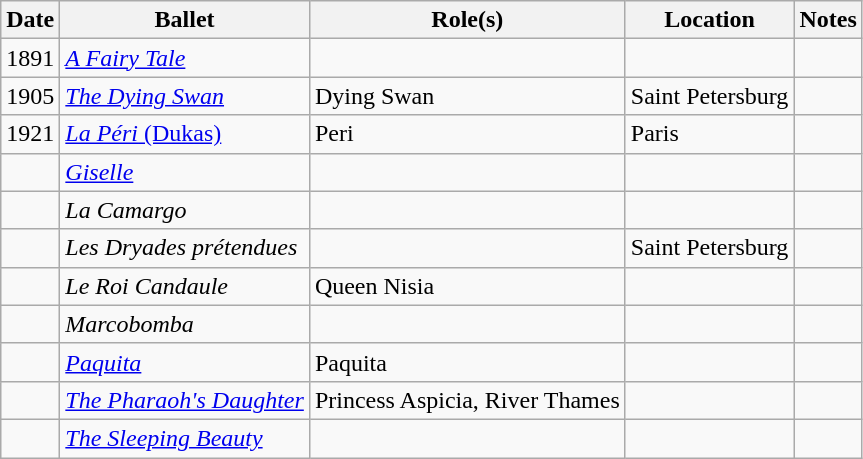<table class="wikitable sortable">
<tr>
<th>Date</th>
<th>Ballet</th>
<th>Role(s)</th>
<th>Location</th>
<th>Notes</th>
</tr>
<tr>
<td>1891</td>
<td><em><a href='#'>A Fairy Tale</a></em></td>
<td></td>
<td></td>
<td></td>
</tr>
<tr>
<td>1905</td>
<td><em><a href='#'>The Dying Swan</a></em></td>
<td>Dying Swan</td>
<td>Saint Petersburg</td>
<td></td>
</tr>
<tr>
<td>1921</td>
<td><a href='#'><em>La Péri</em> (Dukas)</a></td>
<td>Peri</td>
<td>Paris</td>
<td></td>
</tr>
<tr>
<td></td>
<td><em><a href='#'>Giselle</a></em></td>
<td></td>
<td></td>
<td></td>
</tr>
<tr>
<td></td>
<td><em>La Camargo</em></td>
<td></td>
<td></td>
<td></td>
</tr>
<tr>
<td></td>
<td><em>Les Dryades prétendues</em></td>
<td></td>
<td>Saint Petersburg</td>
<td></td>
</tr>
<tr>
<td></td>
<td><em>Le Roi Candaule</em></td>
<td>Queen Nisia</td>
<td></td>
<td></td>
</tr>
<tr>
<td></td>
<td><em>Marcobomba</em></td>
<td></td>
<td></td>
<td></td>
</tr>
<tr>
<td></td>
<td><em><a href='#'>Paquita</a></em></td>
<td>Paquita</td>
<td></td>
<td></td>
</tr>
<tr>
<td></td>
<td><em><a href='#'>The Pharaoh's Daughter</a></em></td>
<td>Princess Aspicia, River Thames</td>
<td></td>
<td></td>
</tr>
<tr>
<td></td>
<td><em><a href='#'>The Sleeping Beauty</a></em></td>
<td></td>
<td></td>
<td></td>
</tr>
</table>
